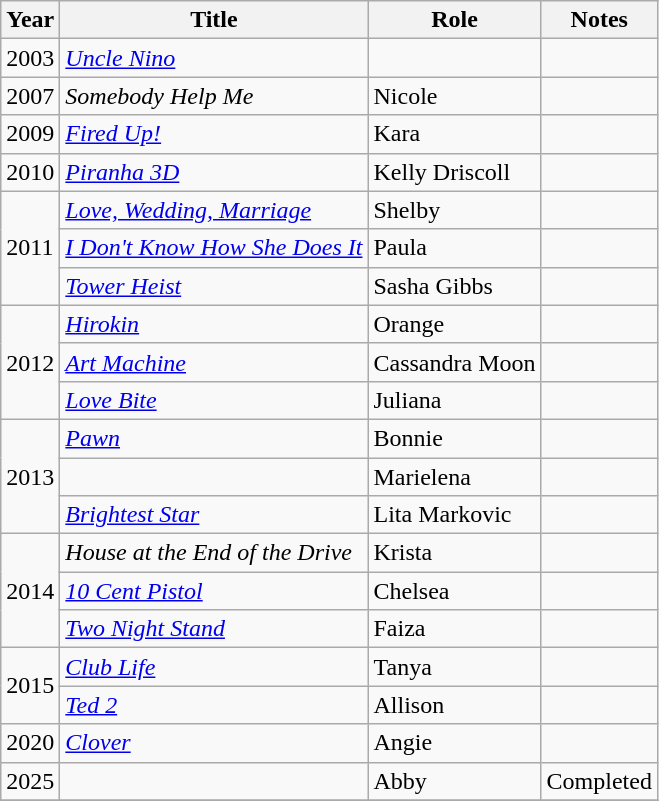<table class="wikitable sortable">
<tr>
<th>Year</th>
<th>Title</th>
<th>Role</th>
<th class="unsortable">Notes</th>
</tr>
<tr>
<td>2003</td>
<td><em><a href='#'>Uncle Nino</a></em></td>
<td></td>
<td></td>
</tr>
<tr>
<td>2007</td>
<td><em>Somebody Help Me</em></td>
<td>Nicole</td>
<td></td>
</tr>
<tr>
<td>2009</td>
<td><em><a href='#'>Fired Up!</a></em></td>
<td>Kara</td>
<td></td>
</tr>
<tr>
<td>2010</td>
<td><em><a href='#'>Piranha 3D</a></em></td>
<td>Kelly Driscoll</td>
<td></td>
</tr>
<tr>
<td rowspan="3">2011</td>
<td><em><a href='#'>Love, Wedding, Marriage</a></em></td>
<td>Shelby</td>
<td></td>
</tr>
<tr>
<td><em><a href='#'>I Don't Know How She Does It</a></em></td>
<td>Paula</td>
<td></td>
</tr>
<tr>
<td><em><a href='#'>Tower Heist</a></em></td>
<td>Sasha Gibbs</td>
<td></td>
</tr>
<tr>
<td rowspan="3">2012</td>
<td><em><a href='#'>Hirokin</a></em></td>
<td>Orange</td>
<td></td>
</tr>
<tr>
<td><em><a href='#'>Art Machine</a></em></td>
<td>Cassandra Moon</td>
<td></td>
</tr>
<tr>
<td><em><a href='#'>Love Bite</a></em></td>
<td>Juliana</td>
<td></td>
</tr>
<tr>
<td rowspan="3">2013</td>
<td><em><a href='#'>Pawn</a></em></td>
<td>Bonnie</td>
<td></td>
</tr>
<tr>
<td><em></em></td>
<td>Marielena</td>
<td></td>
</tr>
<tr>
<td><em><a href='#'>Brightest Star</a></em></td>
<td>Lita Markovic</td>
<td></td>
</tr>
<tr>
<td rowspan="3">2014</td>
<td><em>House at the End of the Drive</em></td>
<td>Krista</td>
<td></td>
</tr>
<tr>
<td><em><a href='#'>10 Cent Pistol</a></em></td>
<td>Chelsea</td>
<td></td>
</tr>
<tr>
<td><em><a href='#'>Two Night Stand</a></em></td>
<td>Faiza</td>
<td></td>
</tr>
<tr>
<td rowspan="2">2015</td>
<td><em><a href='#'>Club Life</a></em></td>
<td>Tanya</td>
<td></td>
</tr>
<tr>
<td><em><a href='#'>Ted 2</a></em></td>
<td>Allison</td>
<td></td>
</tr>
<tr>
<td>2020</td>
<td><em><a href='#'>Clover</a></em></td>
<td>Angie</td>
<td></td>
</tr>
<tr>
<td>2025</td>
<td></td>
<td>Abby</td>
<td>Completed</td>
</tr>
<tr>
</tr>
</table>
